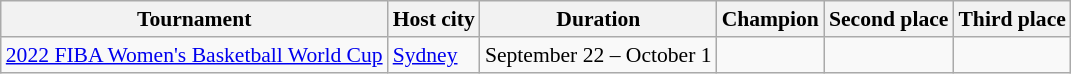<table class="wikitable" style="font-size:90%">
<tr>
<th>Tournament</th>
<th>Host city</th>
<th>Duration</th>
<th> Champion</th>
<th> Second place</th>
<th> Third place</th>
</tr>
<tr>
<td><a href='#'>2022 FIBA Women's Basketball World Cup</a></td>
<td> <a href='#'>Sydney</a></td>
<td>September 22 – October 1</td>
<td><strong></strong></td>
<td></td>
<td></td>
</tr>
</table>
